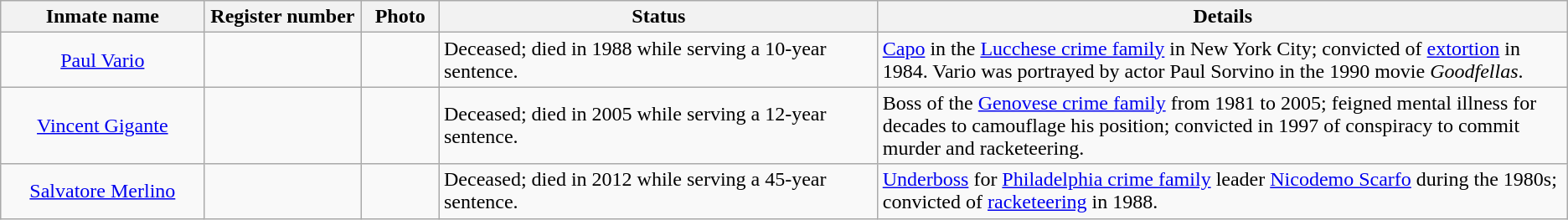<table class="wikitable sortable">
<tr>
<th width=13%>Inmate name</th>
<th width=10%>Register number</th>
<th width=5%>Photo</th>
<th width=28%>Status</th>
<th width=49%>Details</th>
</tr>
<tr>
<td style="text-align:center;"><a href='#'>Paul Vario</a></td>
<td style="text-align:center;"></td>
<td></td>
<td>Deceased; died in 1988 while serving a 10-year sentence.</td>
<td><a href='#'>Capo</a> in the <a href='#'>Lucchese crime family</a> in New York City; convicted of <a href='#'>extortion</a> in 1984. Vario was portrayed by actor Paul Sorvino in the 1990 movie <em>Goodfellas</em>.</td>
</tr>
<tr>
<td style="text-align:center;"><a href='#'>Vincent Gigante</a></td>
<td style="text-align:center;"></td>
<td></td>
<td>Deceased; died in 2005 while serving a 12-year sentence.</td>
<td>Boss of the <a href='#'>Genovese crime family</a> from 1981 to 2005; feigned mental illness for decades to camouflage his position; convicted in 1997 of conspiracy to commit murder and racketeering.</td>
</tr>
<tr>
<td style="text-align:center;"><a href='#'>Salvatore Merlino</a></td>
<td style="text-align:center;"></td>
<td></td>
<td>Deceased; died in 2012 while serving a 45-year sentence.</td>
<td><a href='#'>Underboss</a> for <a href='#'>Philadelphia crime family</a> leader <a href='#'>Nicodemo Scarfo</a> during the 1980s; convicted of <a href='#'>racketeering</a> in 1988.</td>
</tr>
</table>
